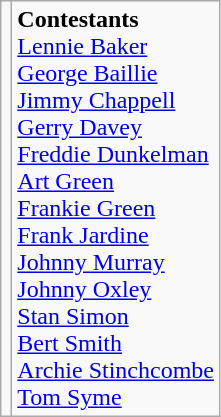<table class="wikitable" style="text-align:center">
<tr>
<td></td>
<td align=left><strong>Contestants</strong><br> <a href='#'>Lennie Baker</a> <br> <a href='#'>George Baillie</a> <br> <a href='#'>Jimmy Chappell</a> <br> <a href='#'>Gerry Davey</a> <br> <a href='#'>Freddie Dunkelman</a> <br> <a href='#'>Art Green</a> <br> <a href='#'>Frankie Green</a> <br> <a href='#'>Frank Jardine</a> <br> <a href='#'>Johnny Murray</a> <br> <a href='#'>Johnny Oxley</a> <br> <a href='#'>Stan Simon</a> <br> <a href='#'>Bert Smith</a> <br> <a href='#'>Archie Stinchcombe</a> <br> <a href='#'>Tom Syme</a></td>
</tr>
</table>
